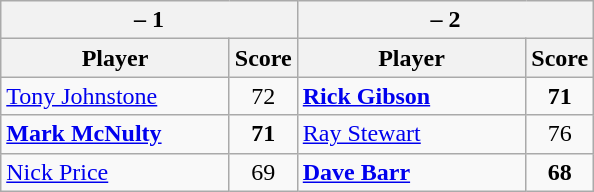<table class=wikitable>
<tr>
<th colspan=2> – 1</th>
<th colspan=2> – 2</th>
</tr>
<tr>
<th width=145>Player</th>
<th>Score</th>
<th width=145>Player</th>
<th>Score</th>
</tr>
<tr>
<td><a href='#'>Tony Johnstone</a></td>
<td align=center>72</td>
<td><strong><a href='#'>Rick Gibson</a></strong></td>
<td align=center><strong>71</strong></td>
</tr>
<tr>
<td><strong><a href='#'>Mark McNulty</a></strong></td>
<td align=center><strong>71</strong></td>
<td><a href='#'>Ray Stewart</a></td>
<td align=center>76</td>
</tr>
<tr>
<td><a href='#'>Nick Price</a></td>
<td align=center>69</td>
<td><strong><a href='#'>Dave Barr</a></strong></td>
<td align=center><strong>68</strong></td>
</tr>
</table>
